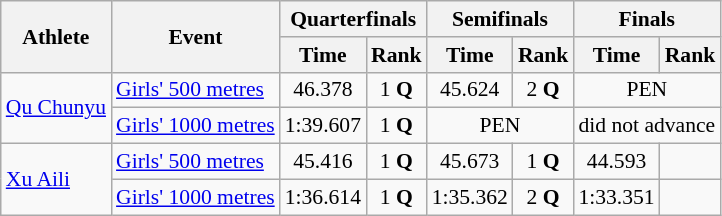<table class="wikitable" style="font-size:90%;">
<tr>
<th rowspan=2>Athlete</th>
<th rowspan=2>Event</th>
<th colspan=2>Quarterfinals</th>
<th colspan=2>Semifinals</th>
<th colspan=2>Finals</th>
</tr>
<tr>
<th>Time</th>
<th>Rank</th>
<th>Time</th>
<th>Rank</th>
<th>Time</th>
<th>Rank</th>
</tr>
<tr>
<td rowspan=2><a href='#'>Qu Chunyu</a></td>
<td><a href='#'>Girls' 500 metres</a></td>
<td align=center>46.378</td>
<td align=center>1 <strong>Q</strong></td>
<td align=center>45.624</td>
<td align=center>2 <strong>Q</strong></td>
<td align=center colspan=2>PEN</td>
</tr>
<tr>
<td><a href='#'>Girls' 1000 metres</a></td>
<td align=center>1:39.607</td>
<td align=center>1 <strong>Q</strong></td>
<td align=center colspan=2>PEN</td>
<td align=center colspan=2>did not advance</td>
</tr>
<tr>
<td rowspan=2><a href='#'>Xu Aili</a></td>
<td><a href='#'>Girls' 500 metres</a></td>
<td align=center>45.416</td>
<td align=center>1 <strong>Q</strong></td>
<td align=center>45.673</td>
<td align=center>1 <strong>Q</strong></td>
<td align=center>44.593</td>
<td align=center></td>
</tr>
<tr>
<td><a href='#'>Girls' 1000 metres</a></td>
<td align=center>1:36.614</td>
<td align=center>1 <strong>Q</strong></td>
<td align=center>1:35.362</td>
<td align=center>2 <strong>Q</strong></td>
<td align=center>1:33.351</td>
<td align=center></td>
</tr>
</table>
